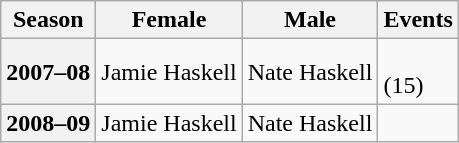<table class="wikitable">
<tr>
<th scope="col">Season</th>
<th scope="col">Female</th>
<th scope="col">Male</th>
<th scope="col">Events</th>
</tr>
<tr>
<th scope="row">2007–08</th>
<td>Jamie Haskell</td>
<td>Nate Haskell</td>
<td> <br> (15)</td>
</tr>
<tr>
<th scope="row">2008–09</th>
<td>Jamie Haskell</td>
<td>Nate Haskell</td>
<td> </td>
</tr>
</table>
